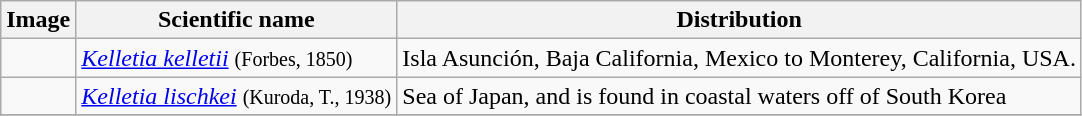<table class="wikitable">
<tr>
<th>Image</th>
<th>Scientific name</th>
<th>Distribution</th>
</tr>
<tr>
<td></td>
<td><em><a href='#'>Kelletia kelletii</a></em> <small>(Forbes, 1850)</small></td>
<td>Isla Asunción, Baja California, Mexico to Monterey, California, USA.</td>
</tr>
<tr>
<td></td>
<td><em><a href='#'>Kelletia lischkei</a></em> <small>(Kuroda, T., 1938)</small></td>
<td>Sea of Japan, and is found in coastal waters off of South Korea</td>
</tr>
<tr>
</tr>
</table>
